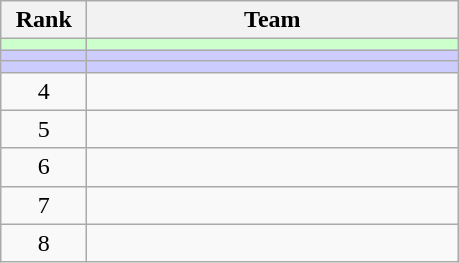<table class="wikitable" style="text-align: center;">
<tr>
<th width="50">Rank</th>
<th width="240">Team</th>
</tr>
<tr bgcolor="ccffcc">
<td></td>
<td align="left"></td>
</tr>
<tr bgcolor="ccccff">
<td></td>
<td align="left"></td>
</tr>
<tr bgcolor="ccccff">
<td></td>
<td align="left"></td>
</tr>
<tr>
<td>4</td>
<td align="left"></td>
</tr>
<tr>
<td>5</td>
<td align="left"></td>
</tr>
<tr>
<td>6</td>
<td align="left"></td>
</tr>
<tr>
<td>7</td>
<td align="left"></td>
</tr>
<tr>
<td>8</td>
<td align="left"></td>
</tr>
</table>
